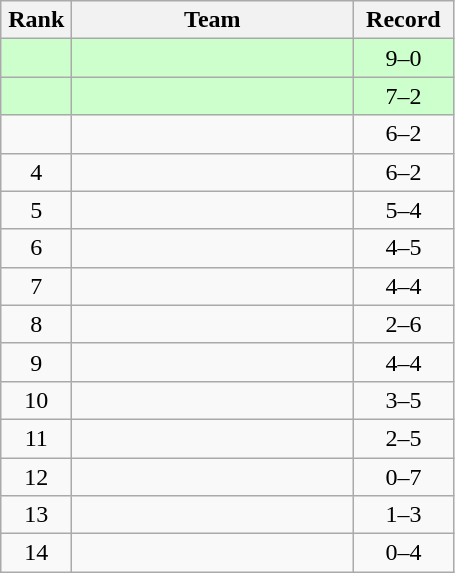<table class="wikitable" style="text-align: center;">
<tr>
<th width=40>Rank</th>
<th width=180>Team</th>
<th width=60>Record</th>
</tr>
<tr bgcolor="#ccffcc">
<td></td>
<td align="left"></td>
<td>9–0</td>
</tr>
<tr bgcolor="#ccffcc">
<td></td>
<td align="left"></td>
<td>7–2</td>
</tr>
<tr>
<td></td>
<td align="left"></td>
<td>6–2</td>
</tr>
<tr>
<td>4</td>
<td align="left"></td>
<td>6–2</td>
</tr>
<tr>
<td>5</td>
<td align="left"></td>
<td>5–4</td>
</tr>
<tr>
<td>6</td>
<td align="left"></td>
<td>4–5</td>
</tr>
<tr>
<td>7</td>
<td align="left"></td>
<td>4–4</td>
</tr>
<tr>
<td>8</td>
<td align="left"></td>
<td>2–6</td>
</tr>
<tr>
<td>9</td>
<td align="left"></td>
<td>4–4</td>
</tr>
<tr>
<td>10</td>
<td align="left"></td>
<td>3–5</td>
</tr>
<tr>
<td>11</td>
<td align="left"></td>
<td>2–5</td>
</tr>
<tr>
<td>12</td>
<td align="left"></td>
<td>0–7</td>
</tr>
<tr>
<td>13</td>
<td align="left"></td>
<td>1–3</td>
</tr>
<tr>
<td>14</td>
<td align="left"></td>
<td>0–4</td>
</tr>
</table>
